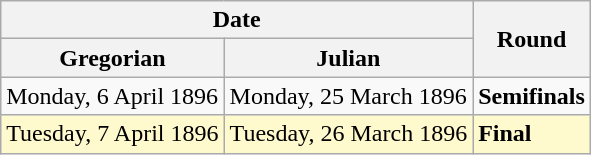<table class="wikitable">
<tr>
<th colspan=2>Date</th>
<th rowspan=2>Round</th>
</tr>
<tr>
<th>Gregorian</th>
<th>Julian</th>
</tr>
<tr>
<td>Monday, 6 April 1896</td>
<td>Monday, 25 March 1896</td>
<td><strong>Semifinals</strong></td>
</tr>
<tr>
<td style=background:lemonchiffon>Tuesday, 7 April 1896</td>
<td style=background:lemonchiffon>Tuesday, 26 March 1896</td>
<td style=background:lemonchiffon><strong>Final</strong></td>
</tr>
</table>
